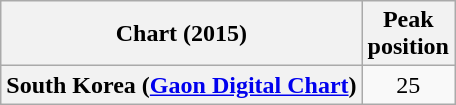<table class="wikitable sortable plainrowheaders" style="text-align:center;">
<tr>
<th>Chart (2015)</th>
<th>Peak<br>position</th>
</tr>
<tr>
<th scope="row">South Korea (<a href='#'>Gaon Digital Chart</a>)</th>
<td>25</td>
</tr>
</table>
